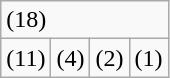<table class="wikitable">
<tr>
<td colspan="4"> (18)</td>
</tr>
<tr>
<td> (11)</td>
<td> (4)</td>
<td> (2)</td>
<td> (1)</td>
</tr>
</table>
